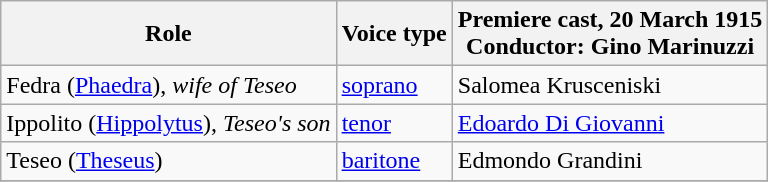<table class="wikitable">
<tr>
<th>Role</th>
<th>Voice type</th>
<th>Premiere cast, 20 March 1915<br>Conductor: Gino Marinuzzi</th>
</tr>
<tr>
<td>Fedra (<a href='#'>Phaedra</a>), <em>wife of Teseo</em></td>
<td><a href='#'>soprano</a></td>
<td>Salomea Krusceniski</td>
</tr>
<tr>
<td>Ippolito (<a href='#'>Hippolytus</a>), <em>Teseo's son</em></td>
<td><a href='#'>tenor</a></td>
<td><a href='#'>Edoardo Di Giovanni</a></td>
</tr>
<tr>
<td>Teseo (<a href='#'>Theseus</a>)</td>
<td><a href='#'>baritone</a></td>
<td>Edmondo Grandini</td>
</tr>
<tr>
</tr>
</table>
